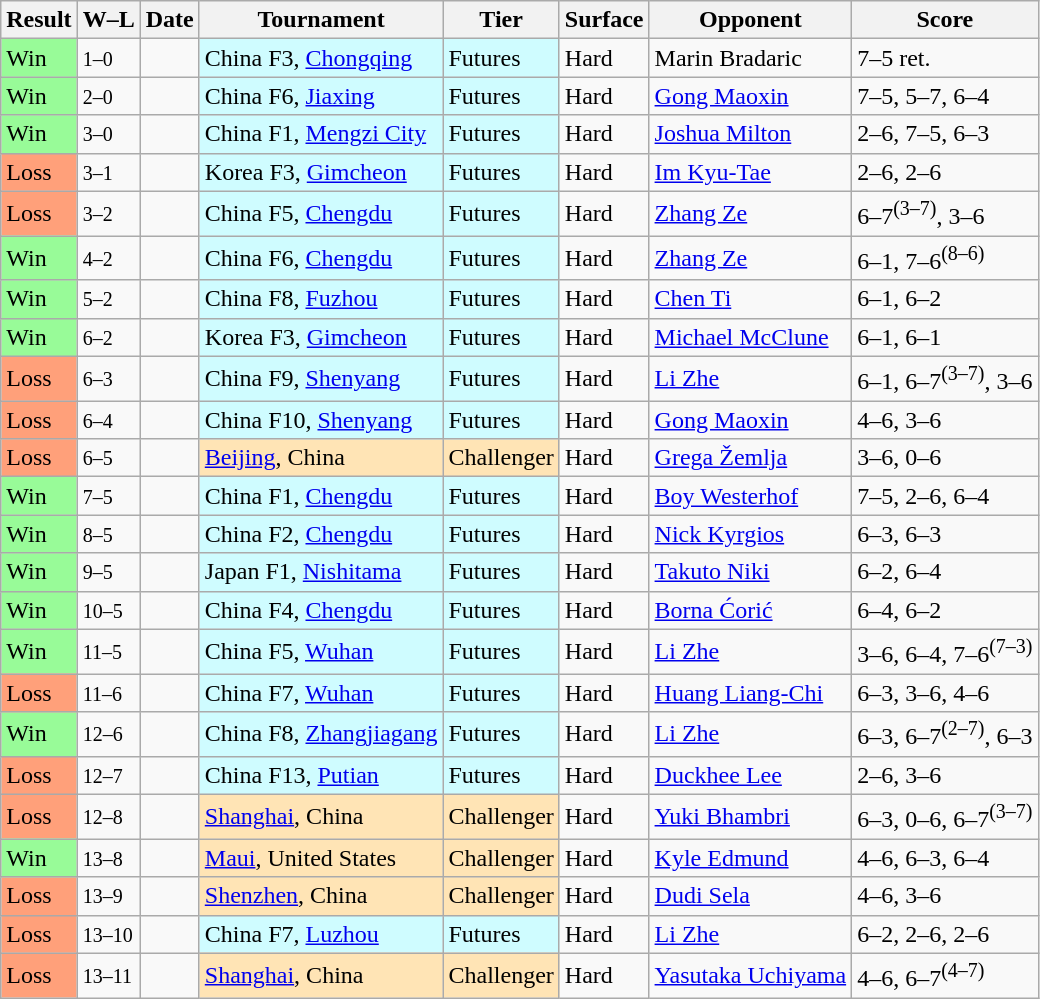<table class="sortable wikitable">
<tr>
<th>Result</th>
<th class="unsortable">W–L</th>
<th>Date</th>
<th>Tournament</th>
<th>Tier</th>
<th>Surface</th>
<th>Opponent</th>
<th class="unsortable">Score</th>
</tr>
<tr>
<td bgcolor=98FB98>Win</td>
<td><small>1–0</small></td>
<td></td>
<td style="background:#cffcff;">China F3, <a href='#'>Chongqing</a></td>
<td style="background:#cffcff;">Futures</td>
<td>Hard</td>
<td> Marin Bradaric</td>
<td>7–5 ret.</td>
</tr>
<tr>
<td bgcolor=98FB98>Win</td>
<td><small>2–0</small></td>
<td></td>
<td style="background:#cffcff;">China F6, <a href='#'>Jiaxing</a></td>
<td style="background:#cffcff;">Futures</td>
<td>Hard</td>
<td> <a href='#'>Gong Maoxin</a></td>
<td>7–5, 5–7, 6–4</td>
</tr>
<tr>
<td bgcolor=98FB98>Win</td>
<td><small>3–0</small></td>
<td></td>
<td style="background:#cffcff;">China F1, <a href='#'>Mengzi City</a></td>
<td style="background:#cffcff;">Futures</td>
<td>Hard</td>
<td> <a href='#'>Joshua Milton</a></td>
<td>2–6, 7–5, 6–3</td>
</tr>
<tr>
<td bgcolor=FFA07A>Loss</td>
<td><small>3–1</small></td>
<td></td>
<td style="background:#cffcff;">Korea F3, <a href='#'>Gimcheon</a></td>
<td style="background:#cffcff;">Futures</td>
<td>Hard</td>
<td> <a href='#'>Im Kyu-Tae</a></td>
<td>2–6, 2–6</td>
</tr>
<tr>
<td bgcolor=FFA07A>Loss</td>
<td><small>3–2</small></td>
<td></td>
<td style="background:#cffcff;">China F5, <a href='#'>Chengdu</a></td>
<td style="background:#cffcff;">Futures</td>
<td>Hard</td>
<td> <a href='#'>Zhang Ze</a></td>
<td>6–7<sup>(3–7)</sup>, 3–6</td>
</tr>
<tr>
<td bgcolor=98FB98>Win</td>
<td><small>4–2</small></td>
<td></td>
<td style="background:#cffcff;">China F6, <a href='#'>Chengdu</a></td>
<td style="background:#cffcff;">Futures</td>
<td>Hard</td>
<td> <a href='#'>Zhang Ze</a></td>
<td>6–1, 7–6<sup>(8–6)</sup></td>
</tr>
<tr>
<td bgcolor=98FB98>Win</td>
<td><small>5–2</small></td>
<td></td>
<td style="background:#cffcff;">China F8, <a href='#'>Fuzhou</a></td>
<td style="background:#cffcff;">Futures</td>
<td>Hard</td>
<td> <a href='#'>Chen Ti</a></td>
<td>6–1, 6–2</td>
</tr>
<tr>
<td bgcolor=98FB98>Win</td>
<td><small>6–2</small></td>
<td></td>
<td style="background:#cffcff;">Korea F3, <a href='#'>Gimcheon</a></td>
<td style="background:#cffcff;">Futures</td>
<td>Hard</td>
<td> <a href='#'>Michael McClune</a></td>
<td>6–1, 6–1</td>
</tr>
<tr>
<td bgcolor=FFA07A>Loss</td>
<td><small>6–3</small></td>
<td></td>
<td style="background:#cffcff;">China F9, <a href='#'>Shenyang</a></td>
<td style="background:#cffcff;">Futures</td>
<td>Hard</td>
<td> <a href='#'>Li Zhe</a></td>
<td>6–1, 6–7<sup>(3–7)</sup>, 3–6</td>
</tr>
<tr>
<td bgcolor=FFA07A>Loss</td>
<td><small>6–4</small></td>
<td></td>
<td style="background:#cffcff;">China F10, <a href='#'>Shenyang</a></td>
<td style="background:#cffcff;">Futures</td>
<td>Hard</td>
<td> <a href='#'>Gong Maoxin</a></td>
<td>4–6, 3–6</td>
</tr>
<tr>
<td bgcolor=FFA07A>Loss</td>
<td><small>6–5</small></td>
<td></td>
<td style="background:moccasin;"><a href='#'>Beijing</a>, China</td>
<td style="background:moccasin;">Challenger</td>
<td>Hard</td>
<td> <a href='#'>Grega Žemlja</a></td>
<td>3–6, 0–6</td>
</tr>
<tr>
<td bgcolor=98FB98>Win</td>
<td><small>7–5</small></td>
<td></td>
<td style="background:#cffcff;">China F1, <a href='#'>Chengdu</a></td>
<td style="background:#cffcff;">Futures</td>
<td>Hard</td>
<td> <a href='#'>Boy Westerhof</a></td>
<td>7–5, 2–6, 6–4</td>
</tr>
<tr>
<td bgcolor=98FB98>Win</td>
<td><small>8–5</small></td>
<td></td>
<td style="background:#cffcff;">China F2, <a href='#'>Chengdu</a></td>
<td style="background:#cffcff;">Futures</td>
<td>Hard</td>
<td> <a href='#'>Nick Kyrgios</a></td>
<td>6–3, 6–3</td>
</tr>
<tr>
<td bgcolor=98FB98>Win</td>
<td><small>9–5</small></td>
<td></td>
<td style="background:#cffcff;">Japan F1, <a href='#'>Nishitama</a></td>
<td style="background:#cffcff;">Futures</td>
<td>Hard</td>
<td> <a href='#'>Takuto Niki</a></td>
<td>6–2, 6–4</td>
</tr>
<tr>
<td bgcolor=98FB98>Win</td>
<td><small>10–5</small></td>
<td></td>
<td style="background:#cffcff;">China F4, <a href='#'>Chengdu</a></td>
<td style="background:#cffcff;">Futures</td>
<td>Hard</td>
<td> <a href='#'>Borna Ćorić</a></td>
<td>6–4, 6–2</td>
</tr>
<tr>
<td bgcolor=98FB98>Win</td>
<td><small>11–5</small></td>
<td></td>
<td style="background:#cffcff;">China F5, <a href='#'>Wuhan</a></td>
<td style="background:#cffcff;">Futures</td>
<td>Hard</td>
<td> <a href='#'>Li Zhe</a></td>
<td>3–6, 6–4, 7–6<sup>(7–3)</sup></td>
</tr>
<tr>
<td bgcolor=FFA07A>Loss</td>
<td><small>11–6</small></td>
<td></td>
<td style="background:#cffcff;">China F7, <a href='#'>Wuhan</a></td>
<td style="background:#cffcff;">Futures</td>
<td>Hard</td>
<td> <a href='#'>Huang Liang-Chi</a></td>
<td>6–3, 3–6, 4–6</td>
</tr>
<tr>
<td bgcolor=98FB98>Win</td>
<td><small>12–6</small></td>
<td></td>
<td style="background:#cffcff;">China F8, <a href='#'>Zhangjiagang</a></td>
<td style="background:#cffcff;">Futures</td>
<td>Hard</td>
<td> <a href='#'>Li Zhe</a></td>
<td>6–3, 6–7<sup>(2–7)</sup>, 6–3</td>
</tr>
<tr>
<td bgcolor=FFA07A>Loss</td>
<td><small>12–7</small></td>
<td></td>
<td style="background:#cffcff;">China F13, <a href='#'>Putian</a></td>
<td style="background:#cffcff;">Futures</td>
<td>Hard</td>
<td> <a href='#'>Duckhee Lee</a></td>
<td>2–6, 3–6</td>
</tr>
<tr>
<td bgcolor=FFA07A>Loss</td>
<td><small>12–8</small></td>
<td></td>
<td style="background:moccasin;"><a href='#'>Shanghai</a>, China</td>
<td style="background:moccasin;">Challenger</td>
<td>Hard</td>
<td> <a href='#'>Yuki Bhambri</a></td>
<td>6–3, 0–6, 6–7<sup>(3–7)</sup></td>
</tr>
<tr>
<td bgcolor=98FB98>Win</td>
<td><small>13–8</small></td>
<td></td>
<td style="background:moccasin;"><a href='#'>Maui</a>, United States</td>
<td style="background:moccasin;">Challenger</td>
<td>Hard</td>
<td> <a href='#'>Kyle Edmund</a></td>
<td>4–6, 6–3, 6–4</td>
</tr>
<tr>
<td bgcolor=FFA07A>Loss</td>
<td><small>13–9</small></td>
<td></td>
<td style="background:moccasin;"><a href='#'>Shenzhen</a>, China</td>
<td style="background:moccasin;">Challenger</td>
<td>Hard</td>
<td> <a href='#'>Dudi Sela</a></td>
<td>4–6, 3–6</td>
</tr>
<tr>
<td bgcolor=FFA07A>Loss</td>
<td><small>13–10</small></td>
<td></td>
<td style="background:#cffcff;">China F7, <a href='#'>Luzhou</a></td>
<td style="background:#cffcff;">Futures</td>
<td>Hard</td>
<td> <a href='#'>Li Zhe</a></td>
<td>6–2, 2–6, 2–6</td>
</tr>
<tr>
<td bgcolor=FFA07A>Loss</td>
<td><small>13–11</small></td>
<td></td>
<td style="background:moccasin;"><a href='#'>Shanghai</a>, China</td>
<td style="background:moccasin;">Challenger</td>
<td>Hard</td>
<td> <a href='#'>Yasutaka Uchiyama</a></td>
<td>4–6, 6–7<sup>(4–7)</sup></td>
</tr>
</table>
